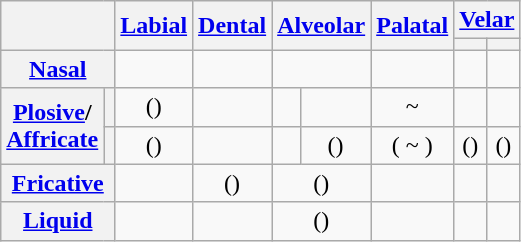<table class="wikitable" style="text-align:center;">
<tr>
<th rowspan="2" colspan="2"></th>
<th rowspan="2"><a href='#'>Labial</a></th>
<th rowspan="2"><a href='#'>Dental</a></th>
<th rowspan="2" colspan="2"><a href='#'>Alveolar</a></th>
<th rowspan="2"><a href='#'>Palatal</a></th>
<th colspan="2"><a href='#'>Velar</a></th>
</tr>
<tr>
<th></th>
<th></th>
</tr>
<tr>
<th colspan="2"><a href='#'>Nasal</a></th>
<td></td>
<td></td>
<td colspan="2"></td>
<td></td>
<td></td>
<td></td>
</tr>
<tr>
<th rowspan="2"><a href='#'>Plosive</a>/<br><a href='#'>Affricate</a></th>
<th></th>
<td>()</td>
<td></td>
<td></td>
<td></td>
<td> ~ </td>
<td></td>
<td></td>
</tr>
<tr>
<th></th>
<td>()</td>
<td></td>
<td></td>
<td>()</td>
<td>( ~ )</td>
<td>()</td>
<td>()</td>
</tr>
<tr>
<th colspan="2"><a href='#'>Fricative</a></th>
<td></td>
<td> ()</td>
<td colspan="2">()</td>
<td></td>
<td></td>
<td></td>
</tr>
<tr>
<th colspan="2"><a href='#'>Liquid</a></th>
<td></td>
<td></td>
<td colspan="2"> ()</td>
<td></td>
<td></td>
<td></td>
</tr>
</table>
